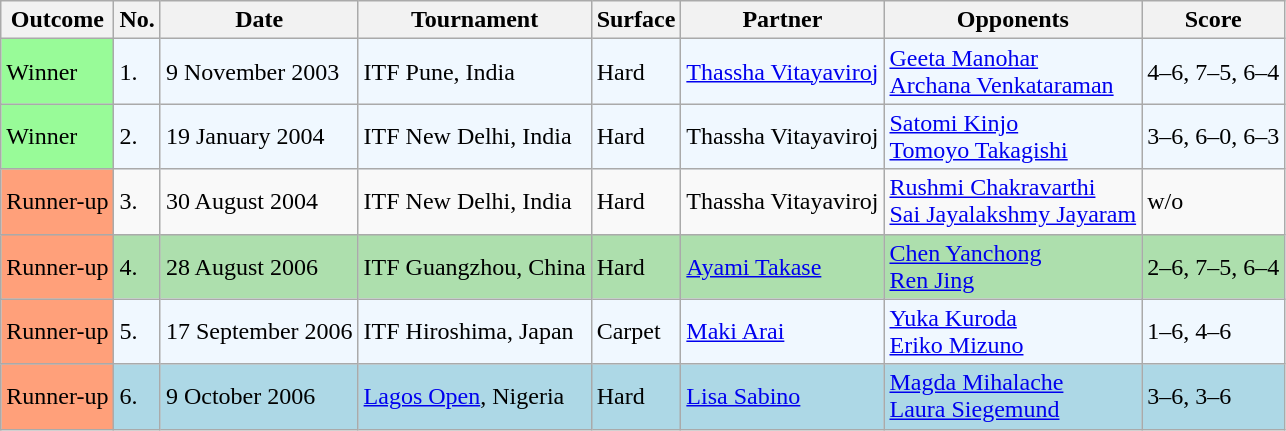<table class="sortable wikitable">
<tr>
<th>Outcome</th>
<th>No.</th>
<th>Date</th>
<th>Tournament</th>
<th>Surface</th>
<th>Partner</th>
<th>Opponents</th>
<th class="unsortable">Score</th>
</tr>
<tr bgcolor="#f0f8ff">
<td bgcolor="98FB98">Winner</td>
<td>1.</td>
<td>9 November 2003</td>
<td>ITF Pune, India</td>
<td>Hard</td>
<td> <a href='#'>Thassha Vitayaviroj</a></td>
<td> <a href='#'>Geeta Manohar</a><br>  <a href='#'>Archana Venkataraman</a></td>
<td>4–6, 7–5, 6–4</td>
</tr>
<tr bgcolor="#f0f8ff">
<td bgcolor="98FB98">Winner</td>
<td>2.</td>
<td>19 January 2004</td>
<td>ITF New Delhi, India</td>
<td>Hard</td>
<td> Thassha Vitayaviroj</td>
<td> <a href='#'>Satomi Kinjo</a><br>  <a href='#'>Tomoyo Takagishi</a></td>
<td>3–6, 6–0, 6–3</td>
</tr>
<tr>
<td style="background:#ffa07a;">Runner-up</td>
<td>3.</td>
<td>30 August 2004</td>
<td>ITF New Delhi, India</td>
<td>Hard</td>
<td> Thassha Vitayaviroj</td>
<td> <a href='#'>Rushmi Chakravarthi</a><br>  <a href='#'>Sai Jayalakshmy Jayaram</a></td>
<td>w/o</td>
</tr>
<tr bgcolor=ADDFAD>
<td style="background:#ffa07a;">Runner-up</td>
<td>4.</td>
<td>28 August 2006</td>
<td>ITF Guangzhou, China</td>
<td>Hard</td>
<td> <a href='#'>Ayami Takase</a></td>
<td> <a href='#'>Chen Yanchong</a><br>  <a href='#'>Ren Jing</a></td>
<td>2–6, 7–5, 6–4</td>
</tr>
<tr bgcolor="#f0f8ff">
<td bgcolor="FFA07A">Runner-up</td>
<td>5.</td>
<td>17 September 2006</td>
<td>ITF Hiroshima, Japan</td>
<td>Carpet</td>
<td> <a href='#'>Maki Arai</a></td>
<td> <a href='#'>Yuka Kuroda</a><br>  <a href='#'>Eriko Mizuno</a></td>
<td>1–6, 4–6</td>
</tr>
<tr style="background:lightblue;">
<td bgcolor="FFA07A">Runner-up</td>
<td>6.</td>
<td>9 October 2006</td>
<td><a href='#'>Lagos Open</a>, Nigeria</td>
<td>Hard</td>
<td> <a href='#'>Lisa Sabino</a></td>
<td> <a href='#'>Magda Mihalache</a><br>  <a href='#'>Laura Siegemund</a></td>
<td>3–6, 3–6</td>
</tr>
</table>
